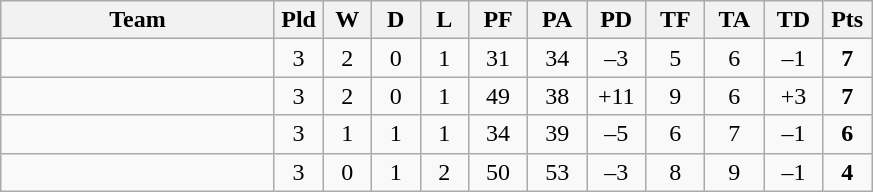<table class="wikitable" style="text-align:center;">
<tr>
<th width=175>Team</th>
<th width=25>Pld</th>
<th width=25>W</th>
<th width=25>D</th>
<th width=25>L</th>
<th width=32>PF</th>
<th width=32>PA</th>
<th width=32>PD</th>
<th width=32>TF</th>
<th width=32>TA</th>
<th width=32>TD</th>
<th width=25>Pts</th>
</tr>
<tr>
<td align="left"></td>
<td>3</td>
<td>2</td>
<td>0</td>
<td>1</td>
<td>31</td>
<td>34</td>
<td>–3</td>
<td>5</td>
<td>6</td>
<td>–1</td>
<td><strong>7</strong></td>
</tr>
<tr>
<td align="left"></td>
<td>3</td>
<td>2</td>
<td>0</td>
<td>1</td>
<td>49</td>
<td>38</td>
<td>+11</td>
<td>9</td>
<td>6</td>
<td>+3</td>
<td><strong>7</strong></td>
</tr>
<tr>
<td align="left"></td>
<td>3</td>
<td>1</td>
<td>1</td>
<td>1</td>
<td>34</td>
<td>39</td>
<td>–5</td>
<td>6</td>
<td>7</td>
<td>–1</td>
<td><strong>6</strong></td>
</tr>
<tr>
<td align="left"></td>
<td>3</td>
<td>0</td>
<td>1</td>
<td>2</td>
<td>50</td>
<td>53</td>
<td>–3</td>
<td>8</td>
<td>9</td>
<td>–1</td>
<td><strong>4</strong></td>
</tr>
</table>
